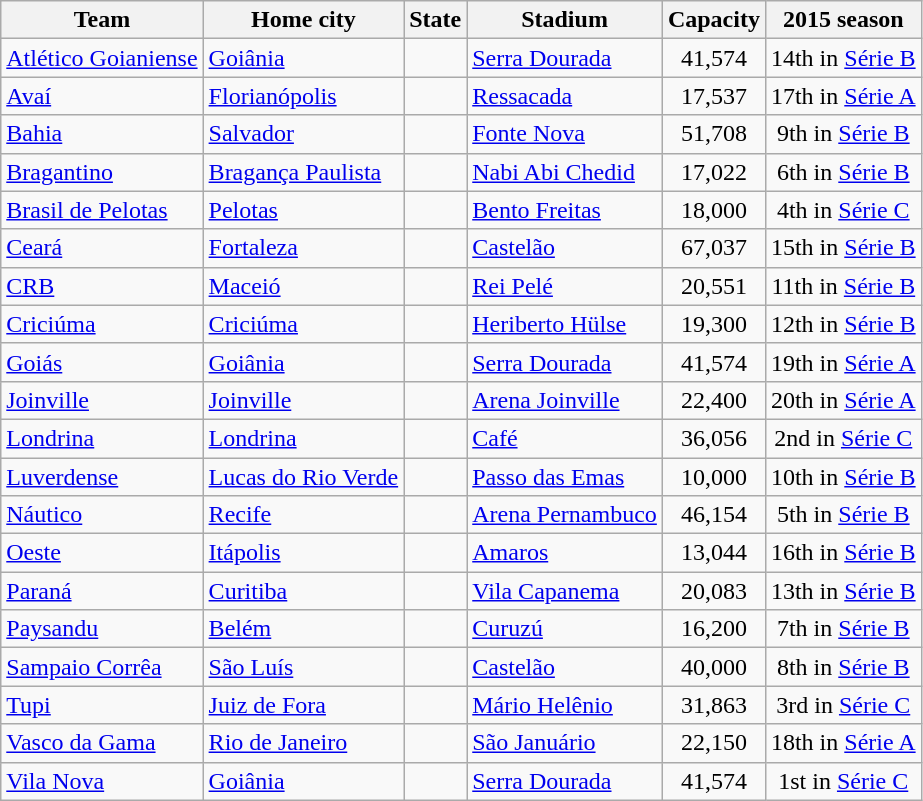<table class="wikitable sortable">
<tr>
<th>Team</th>
<th>Home city</th>
<th>State</th>
<th>Stadium</th>
<th>Capacity</th>
<th>2015 season</th>
</tr>
<tr>
<td><a href='#'>Atlético Goianiense</a></td>
<td><a href='#'>Goiânia</a></td>
<td></td>
<td><a href='#'>Serra Dourada</a></td>
<td align="center">41,574</td>
<td align="center">14th in <a href='#'>Série B</a></td>
</tr>
<tr>
<td><a href='#'>Avaí</a></td>
<td><a href='#'>Florianópolis</a></td>
<td></td>
<td><a href='#'>Ressacada</a></td>
<td align="center">17,537</td>
<td align="center">17th in <a href='#'>Série A</a></td>
</tr>
<tr>
<td><a href='#'>Bahia</a></td>
<td><a href='#'>Salvador</a></td>
<td></td>
<td><a href='#'>Fonte Nova</a></td>
<td style="text-align:center;">51,708</td>
<td align="center">9th in <a href='#'>Série B</a></td>
</tr>
<tr>
<td><a href='#'>Bragantino</a></td>
<td><a href='#'>Bragança Paulista</a></td>
<td></td>
<td><a href='#'>Nabi Abi Chedid</a></td>
<td align="center">17,022</td>
<td align="center">6th in <a href='#'>Série B</a></td>
</tr>
<tr>
<td><a href='#'>Brasil de Pelotas</a></td>
<td><a href='#'>Pelotas</a></td>
<td></td>
<td><a href='#'>Bento Freitas</a></td>
<td align="center">18,000</td>
<td align="center">4th in <a href='#'>Série C</a></td>
</tr>
<tr>
<td><a href='#'>Ceará</a></td>
<td><a href='#'>Fortaleza</a></td>
<td></td>
<td><a href='#'>Castelão</a></td>
<td align="center">67,037</td>
<td align="center">15th in <a href='#'>Série B</a></td>
</tr>
<tr>
<td><a href='#'>CRB</a></td>
<td><a href='#'>Maceió</a></td>
<td></td>
<td><a href='#'>Rei Pelé</a></td>
<td align="center">20,551</td>
<td align="center">11th in <a href='#'>Série B</a></td>
</tr>
<tr>
<td><a href='#'>Criciúma</a></td>
<td><a href='#'>Criciúma</a></td>
<td></td>
<td><a href='#'>Heriberto Hülse</a></td>
<td style="text-align:center;">19,300</td>
<td align="center">12th in <a href='#'>Série B</a></td>
</tr>
<tr>
<td><a href='#'>Goiás</a></td>
<td><a href='#'>Goiânia</a></td>
<td></td>
<td><a href='#'>Serra Dourada</a></td>
<td align="center">41,574</td>
<td align="center">19th in <a href='#'>Série A</a></td>
</tr>
<tr>
<td><a href='#'>Joinville</a></td>
<td><a href='#'>Joinville</a></td>
<td></td>
<td><a href='#'>Arena Joinville</a></td>
<td align="center">22,400</td>
<td align="center">20th in <a href='#'>Série A</a></td>
</tr>
<tr>
<td><a href='#'>Londrina</a></td>
<td><a href='#'>Londrina</a></td>
<td></td>
<td><a href='#'>Café</a></td>
<td align="center">36,056</td>
<td align="center">2nd in <a href='#'>Série C</a></td>
</tr>
<tr>
<td><a href='#'>Luverdense</a></td>
<td><a href='#'>Lucas do Rio Verde</a></td>
<td></td>
<td><a href='#'>Passo das Emas</a></td>
<td align="center">10,000</td>
<td align="center">10th in <a href='#'>Série B</a></td>
</tr>
<tr>
<td><a href='#'>Náutico</a></td>
<td><a href='#'>Recife</a></td>
<td></td>
<td><a href='#'>Arena Pernambuco</a></td>
<td align="center">46,154</td>
<td align="center">5th in <a href='#'>Série B</a></td>
</tr>
<tr>
<td><a href='#'>Oeste</a></td>
<td><a href='#'>Itápolis</a></td>
<td></td>
<td><a href='#'>Amaros</a></td>
<td align="center">13,044</td>
<td align="center">16th in <a href='#'>Série B</a></td>
</tr>
<tr>
<td><a href='#'>Paraná</a></td>
<td><a href='#'>Curitiba</a></td>
<td></td>
<td><a href='#'>Vila Capanema</a></td>
<td align="center">20,083</td>
<td align="center">13th in <a href='#'>Série B</a></td>
</tr>
<tr>
<td><a href='#'>Paysandu</a></td>
<td><a href='#'>Belém</a></td>
<td></td>
<td><a href='#'>Curuzú</a></td>
<td align="center">16,200</td>
<td align="center">7th in <a href='#'>Série B</a></td>
</tr>
<tr>
<td><a href='#'>Sampaio Corrêa</a></td>
<td><a href='#'>São Luís</a></td>
<td></td>
<td><a href='#'>Castelão</a></td>
<td align="center">40,000</td>
<td align="center">8th in <a href='#'>Série B</a></td>
</tr>
<tr>
<td><a href='#'>Tupi</a></td>
<td><a href='#'>Juiz de Fora</a></td>
<td></td>
<td><a href='#'>Mário Helênio</a></td>
<td align="center">31,863</td>
<td align="center">3rd in <a href='#'>Série C</a></td>
</tr>
<tr>
<td><a href='#'>Vasco da Gama</a></td>
<td><a href='#'>Rio de Janeiro</a></td>
<td></td>
<td><a href='#'>São Januário</a></td>
<td align="center">22,150</td>
<td align="center">18th in <a href='#'>Série A</a></td>
</tr>
<tr>
<td><a href='#'>Vila Nova</a></td>
<td><a href='#'>Goiânia</a></td>
<td></td>
<td><a href='#'>Serra Dourada</a></td>
<td align="center">41,574</td>
<td align="center">1st in <a href='#'>Série C</a></td>
</tr>
</table>
